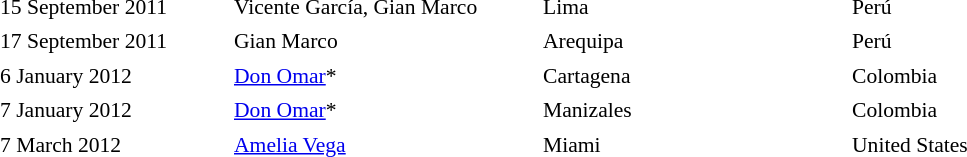<table cellpadding="2" style="border: 0px solid darkgray; font-size:90%">
<tr>
<th width="150"></th>
<th width="200"></th>
<th width="200"></th>
<th width="200"></th>
</tr>
<tr border="0">
<td>15 September 2011</td>
<td>Vicente García, Gian Marco</td>
<td>Lima</td>
<td>Perú</td>
</tr>
<tr>
<td>17 September 2011</td>
<td>Gian Marco</td>
<td>Arequipa</td>
<td>Perú</td>
</tr>
<tr>
<td>6 January 2012</td>
<td><a href='#'>Don Omar</a>*</td>
<td>Cartagena</td>
<td>Colombia</td>
</tr>
<tr>
<td>7 January 2012</td>
<td><a href='#'>Don Omar</a>*</td>
<td>Manizales</td>
<td>Colombia</td>
</tr>
<tr>
<td>7 March 2012</td>
<td><a href='#'>Amelia Vega</a></td>
<td>Miami</td>
<td>United States</td>
</tr>
<tr>
</tr>
</table>
